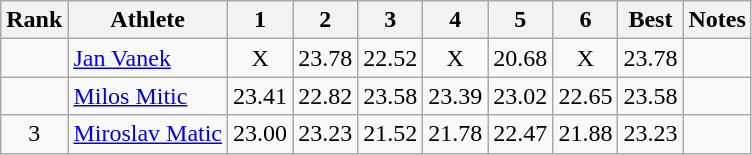<table class="wikitable sortable" style="text-align:center">
<tr>
<th>Rank</th>
<th>Athlete</th>
<th>1</th>
<th>2</th>
<th>3</th>
<th>4</th>
<th>5</th>
<th>6</th>
<th>Best</th>
<th>Notes</th>
</tr>
<tr>
<td></td>
<td style="text-align:left"><a href='#'>Jan Vanek</a><br></td>
<td>X</td>
<td>23.78</td>
<td>22.52</td>
<td>X</td>
<td>20.68</td>
<td>X</td>
<td>23.78</td>
<td></td>
</tr>
<tr>
<td></td>
<td style="text-align:left"><a href='#'>Milos Mitic</a><br></td>
<td>23.41</td>
<td>22.82</td>
<td>23.58</td>
<td>23.39</td>
<td>23.02</td>
<td>22.65</td>
<td>23.58</td>
<td></td>
</tr>
<tr>
<td>3</td>
<td style="text-align:left"><a href='#'>Miroslav Matic</a><br></td>
<td>23.00</td>
<td>23.23</td>
<td>21.52</td>
<td>21.78</td>
<td>22.47</td>
<td>21.88</td>
<td>23.23</td>
<td></td>
</tr>
</table>
